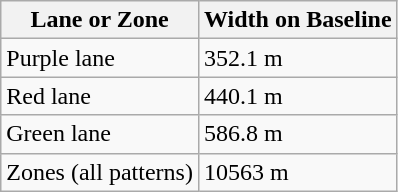<table class="wikitable">
<tr>
<th>Lane or Zone</th>
<th>Width on Baseline</th>
</tr>
<tr>
<td>Purple lane</td>
<td>352.1 m</td>
</tr>
<tr>
<td>Red lane</td>
<td>440.1 m</td>
</tr>
<tr>
<td>Green lane</td>
<td>586.8 m</td>
</tr>
<tr>
<td>Zones (all patterns)</td>
<td>10563 m</td>
</tr>
</table>
